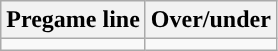<table class="wikitable">
<tr align="center">
<th>Pregame line</th>
<th>Over/under</th>
</tr>
<tr align="center">
<td></td>
<td></td>
</tr>
</table>
